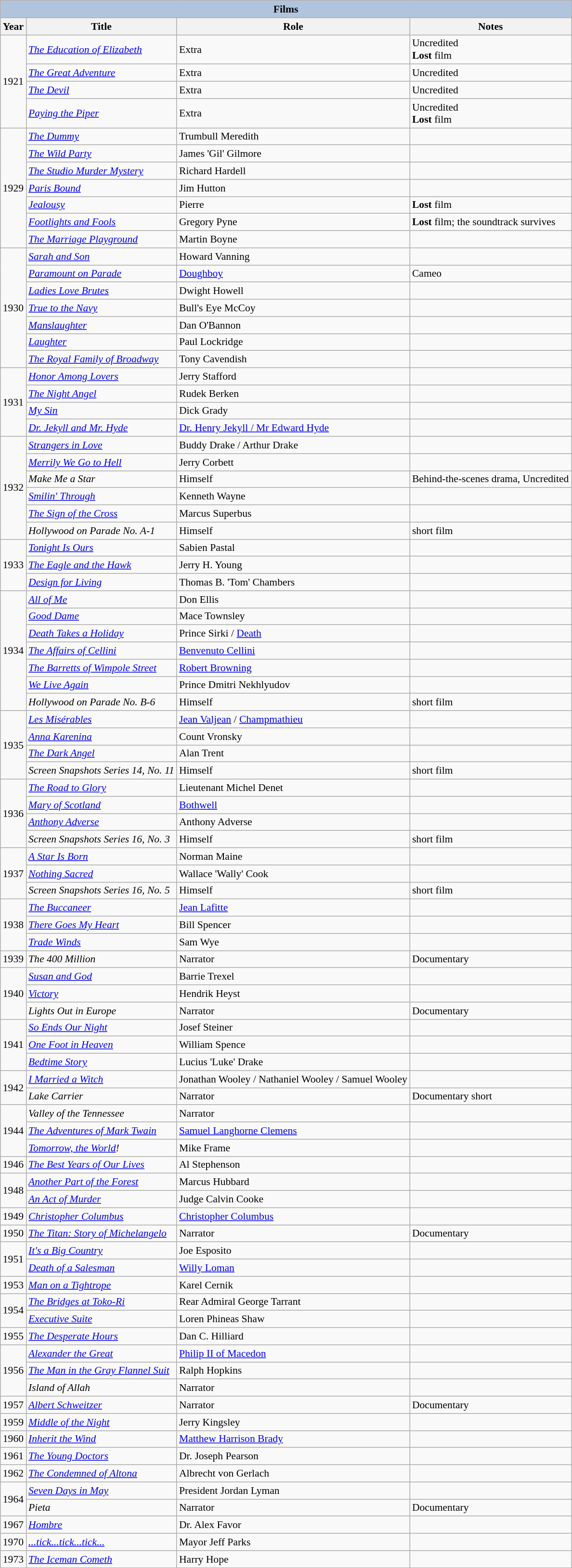<table class="wikitable" style="font-size: 90%;">
<tr>
<th colspan="5" style="background: LightSteelBlue;">Films</th>
</tr>
<tr>
<th>Year</th>
<th>Title</th>
<th>Role</th>
<th>Notes</th>
</tr>
<tr>
<td rowspan=4>1921</td>
<td><em><a href='#'>The Education of Elizabeth</a></em></td>
<td>Extra</td>
<td>Uncredited <br> <strong>Lost</strong> film</td>
</tr>
<tr>
<td><em><a href='#'>The Great Adventure</a></em></td>
<td>Extra</td>
<td>Uncredited</td>
</tr>
<tr>
<td><em><a href='#'>The Devil</a></em></td>
<td>Extra</td>
<td>Uncredited</td>
</tr>
<tr>
<td><em><a href='#'>Paying the Piper</a></em></td>
<td>Extra</td>
<td>Uncredited <br> <strong>Lost</strong> film</td>
</tr>
<tr>
<td rowspan=7>1929</td>
<td><em><a href='#'>The Dummy</a></em></td>
<td>Trumbull Meredith</td>
<td></td>
</tr>
<tr>
<td><em><a href='#'>The Wild Party</a></em></td>
<td>James 'Gil' Gilmore</td>
<td></td>
</tr>
<tr>
<td><em><a href='#'>The Studio Murder Mystery</a></em></td>
<td>Richard Hardell</td>
<td></td>
</tr>
<tr>
<td><em><a href='#'>Paris Bound</a></em></td>
<td>Jim Hutton</td>
<td></td>
</tr>
<tr>
<td><em><a href='#'>Jealousy</a></em></td>
<td>Pierre</td>
<td><strong>Lost</strong> film</td>
</tr>
<tr>
<td><em><a href='#'>Footlights and Fools</a></em></td>
<td>Gregory Pyne</td>
<td><strong>Lost</strong> film; the soundtrack survives</td>
</tr>
<tr>
<td><em><a href='#'>The Marriage Playground</a></em></td>
<td>Martin Boyne</td>
<td></td>
</tr>
<tr>
<td rowspan=7>1930</td>
<td><em><a href='#'>Sarah and Son</a></em></td>
<td>Howard Vanning</td>
<td></td>
</tr>
<tr>
<td><em><a href='#'>Paramount on Parade</a></em></td>
<td><a href='#'>Doughboy</a></td>
<td>Cameo</td>
</tr>
<tr>
<td><em><a href='#'>Ladies Love Brutes</a></em></td>
<td>Dwight Howell</td>
<td></td>
</tr>
<tr>
<td><em><a href='#'>True to the Navy</a></em></td>
<td>Bull's Eye McCoy</td>
<td></td>
</tr>
<tr>
<td><em><a href='#'>Manslaughter</a></em></td>
<td>Dan O'Bannon</td>
<td></td>
</tr>
<tr>
<td><em><a href='#'>Laughter</a></em></td>
<td>Paul Lockridge</td>
<td></td>
</tr>
<tr>
<td><em><a href='#'>The Royal Family of Broadway</a></em></td>
<td>Tony Cavendish</td>
<td></td>
</tr>
<tr>
<td rowspan=4>1931</td>
<td><em><a href='#'>Honor Among Lovers</a></em></td>
<td>Jerry Stafford</td>
<td></td>
</tr>
<tr>
<td><em><a href='#'>The Night Angel</a></em></td>
<td>Rudek Berken</td>
<td></td>
</tr>
<tr>
<td><em><a href='#'>My Sin</a></em></td>
<td>Dick Grady</td>
<td></td>
</tr>
<tr>
<td><em><a href='#'>Dr. Jekyll and Mr. Hyde</a></em></td>
<td><a href='#'>Dr. Henry Jekyll / Mr Edward Hyde</a></td>
<td></td>
</tr>
<tr>
<td rowspan=6>1932</td>
<td><em><a href='#'>Strangers in Love</a></em></td>
<td>Buddy Drake / Arthur Drake</td>
<td></td>
</tr>
<tr>
<td><em><a href='#'>Merrily We Go to Hell</a></em></td>
<td>Jerry Corbett</td>
<td></td>
</tr>
<tr>
<td><em>Make Me a Star</em></td>
<td>Himself</td>
<td>Behind-the-scenes drama, Uncredited</td>
</tr>
<tr>
<td><em><a href='#'>Smilin' Through</a></em></td>
<td>Kenneth Wayne</td>
<td></td>
</tr>
<tr>
<td><em><a href='#'>The Sign of the Cross</a></em></td>
<td>Marcus Superbus</td>
<td></td>
</tr>
<tr>
<td><em>Hollywood on Parade No. A-1</em></td>
<td>Himself</td>
<td>short film</td>
</tr>
<tr>
<td rowspan=3>1933</td>
<td><em><a href='#'>Tonight Is Ours</a></em></td>
<td>Sabien Pastal</td>
<td></td>
</tr>
<tr>
<td><em><a href='#'>The Eagle and the Hawk</a></em></td>
<td>Jerry H. Young</td>
<td></td>
</tr>
<tr>
<td><em><a href='#'>Design for Living</a></em></td>
<td>Thomas B. 'Tom' Chambers</td>
<td></td>
</tr>
<tr>
<td rowspan=7>1934</td>
<td><em><a href='#'>All of Me</a></em></td>
<td>Don Ellis</td>
<td></td>
</tr>
<tr>
<td><em><a href='#'>Good Dame</a></em></td>
<td>Mace Townsley</td>
<td></td>
</tr>
<tr>
<td><em><a href='#'>Death Takes a Holiday</a></em></td>
<td>Prince Sirki / <a href='#'>Death</a></td>
<td></td>
</tr>
<tr>
<td><em><a href='#'>The Affairs of Cellini</a></em></td>
<td><a href='#'>Benvenuto Cellini</a></td>
<td></td>
</tr>
<tr>
<td><em><a href='#'>The Barretts of Wimpole Street</a></em></td>
<td><a href='#'>Robert Browning</a></td>
<td></td>
</tr>
<tr>
<td><em><a href='#'>We Live Again</a></em></td>
<td>Prince Dmitri Nekhlyudov</td>
<td></td>
</tr>
<tr>
<td><em>Hollywood on Parade No. B-6</em></td>
<td>Himself</td>
<td>short film</td>
</tr>
<tr>
<td rowspan=4>1935</td>
<td><em><a href='#'>Les Misérables</a></em></td>
<td><a href='#'>Jean Valjean</a> / <a href='#'>Champmathieu</a></td>
<td></td>
</tr>
<tr>
<td><em><a href='#'>Anna Karenina</a></em></td>
<td>Count Vronsky</td>
<td></td>
</tr>
<tr>
<td><em><a href='#'>The Dark Angel</a></em></td>
<td>Alan Trent</td>
<td></td>
</tr>
<tr>
<td><em>Screen Snapshots Series 14, No. 11</em></td>
<td>Himself</td>
<td>short film</td>
</tr>
<tr>
<td rowspan=4>1936</td>
<td><em><a href='#'>The Road to Glory</a></em></td>
<td>Lieutenant Michel Denet</td>
<td></td>
</tr>
<tr>
<td><em><a href='#'>Mary of Scotland</a></em></td>
<td><a href='#'>Bothwell</a></td>
<td></td>
</tr>
<tr>
<td><em><a href='#'>Anthony Adverse</a></em></td>
<td>Anthony Adverse</td>
<td></td>
</tr>
<tr>
<td><em>Screen Snapshots Series 16, No. 3</em></td>
<td>Himself</td>
<td>short film</td>
</tr>
<tr>
<td rowspan=3>1937</td>
<td><em><a href='#'>A Star Is Born</a></em></td>
<td>Norman Maine</td>
<td></td>
</tr>
<tr>
<td><em><a href='#'>Nothing Sacred</a></em></td>
<td>Wallace 'Wally' Cook</td>
<td></td>
</tr>
<tr>
<td><em>Screen Snapshots Series 16, No. 5</em></td>
<td>Himself</td>
<td>short film</td>
</tr>
<tr>
<td rowspan=3>1938</td>
<td><em><a href='#'>The Buccaneer</a></em></td>
<td><a href='#'>Jean Lafitte</a></td>
<td></td>
</tr>
<tr>
<td><em><a href='#'>There Goes My Heart</a></em></td>
<td>Bill Spencer</td>
<td></td>
</tr>
<tr>
<td><em><a href='#'>Trade Winds</a></em></td>
<td>Sam Wye</td>
<td></td>
</tr>
<tr>
<td>1939</td>
<td><em>The 400 Million</em></td>
<td>Narrator</td>
<td>Documentary</td>
</tr>
<tr>
<td rowspan=3>1940</td>
<td><em><a href='#'>Susan and God</a></em></td>
<td>Barrie Trexel</td>
<td></td>
</tr>
<tr>
<td><em><a href='#'>Victory</a></em></td>
<td>Hendrik Heyst</td>
<td></td>
</tr>
<tr>
<td><em>Lights Out in Europe</em></td>
<td>Narrator</td>
<td>Documentary</td>
</tr>
<tr>
<td rowspan=3>1941</td>
<td><em><a href='#'>So Ends Our Night</a></em></td>
<td>Josef Steiner</td>
<td></td>
</tr>
<tr>
<td><em><a href='#'>One Foot in Heaven</a></em></td>
<td>William Spence</td>
<td></td>
</tr>
<tr>
<td><em><a href='#'>Bedtime Story</a></em></td>
<td>Lucius 'Luke' Drake</td>
</tr>
<tr>
<td rowspan=2>1942</td>
<td><em><a href='#'>I Married a Witch</a></em></td>
<td>Jonathan Wooley / Nathaniel Wooley / Samuel Wooley</td>
<td></td>
</tr>
<tr>
<td><em>Lake Carrier</em></td>
<td>Narrator</td>
<td>Documentary short</td>
</tr>
<tr>
<td rowspan=3>1944</td>
<td><em>Valley of the Tennessee</em></td>
<td>Narrator</td>
<td></td>
</tr>
<tr>
<td><em><a href='#'>The Adventures of Mark Twain</a></em></td>
<td><a href='#'>Samuel Langhorne Clemens</a></td>
<td></td>
</tr>
<tr>
<td><em><a href='#'>Tomorrow, the World</a>!</em></td>
<td>Mike Frame</td>
<td></td>
</tr>
<tr>
<td>1946</td>
<td><em><a href='#'>The Best Years of Our Lives</a></em></td>
<td>Al Stephenson</td>
<td></td>
</tr>
<tr>
<td rowspan=2>1948</td>
<td><em><a href='#'>Another Part of the Forest</a></em></td>
<td>Marcus Hubbard</td>
<td></td>
</tr>
<tr>
<td><em><a href='#'>An Act of Murder</a></em></td>
<td>Judge Calvin Cooke</td>
<td></td>
</tr>
<tr>
<td>1949</td>
<td><em><a href='#'>Christopher Columbus</a></em></td>
<td><a href='#'>Christopher Columbus</a></td>
<td></td>
</tr>
<tr>
<td>1950</td>
<td><em><a href='#'>The Titan: Story of Michelangelo</a></em></td>
<td>Narrator</td>
<td>Documentary</td>
</tr>
<tr>
<td rowspan=2>1951</td>
<td><em><a href='#'>It's a Big Country</a></em></td>
<td>Joe Esposito</td>
<td></td>
</tr>
<tr>
<td><em><a href='#'>Death of a Salesman</a></em></td>
<td><a href='#'>Willy Loman</a></td>
<td></td>
</tr>
<tr>
<td>1953</td>
<td><em><a href='#'>Man on a Tightrope</a></em></td>
<td>Karel Cernik</td>
<td></td>
</tr>
<tr>
<td rowspan=2>1954</td>
<td><em><a href='#'>The Bridges at Toko-Ri</a></em></td>
<td>Rear Admiral George Tarrant</td>
<td></td>
</tr>
<tr>
<td><em><a href='#'>Executive Suite</a></em></td>
<td>Loren Phineas Shaw</td>
<td></td>
</tr>
<tr>
<td>1955</td>
<td><em><a href='#'>The Desperate Hours</a></em></td>
<td>Dan C. Hilliard</td>
<td></td>
</tr>
<tr>
<td rowspan=3>1956</td>
<td><em><a href='#'>Alexander the Great</a></em></td>
<td><a href='#'>Philip II of Macedon</a></td>
<td></td>
</tr>
<tr>
<td><em><a href='#'>The Man in the Gray Flannel Suit</a></em></td>
<td>Ralph Hopkins</td>
<td></td>
</tr>
<tr>
<td><em>Island of Allah</em></td>
<td>Narrator</td>
<td></td>
</tr>
<tr>
<td>1957</td>
<td><em><a href='#'>Albert Schweitzer</a></em></td>
<td>Narrator</td>
<td>Documentary</td>
</tr>
<tr>
<td>1959</td>
<td><em><a href='#'>Middle of the Night</a></em></td>
<td>Jerry Kingsley</td>
<td></td>
</tr>
<tr>
<td>1960</td>
<td><em><a href='#'>Inherit the Wind</a></em></td>
<td><a href='#'>Matthew Harrison Brady</a></td>
<td></td>
</tr>
<tr>
<td>1961</td>
<td><em><a href='#'>The Young Doctors</a></em></td>
<td>Dr. Joseph Pearson</td>
<td></td>
</tr>
<tr>
<td>1962</td>
<td><em><a href='#'>The Condemned of Altona</a></em></td>
<td>Albrecht von Gerlach</td>
<td></td>
</tr>
<tr>
<td rowspan=2>1964</td>
<td><em><a href='#'>Seven Days in May</a></em></td>
<td>President Jordan Lyman</td>
<td></td>
</tr>
<tr>
<td><em>Pieta</em></td>
<td>Narrator</td>
<td>Documentary</td>
</tr>
<tr>
<td>1967</td>
<td><em><a href='#'>Hombre</a></em></td>
<td>Dr. Alex Favor</td>
<td></td>
</tr>
<tr>
<td>1970</td>
<td><em><a href='#'>...tick...tick...tick...</a></em></td>
<td>Mayor Jeff Parks</td>
<td></td>
</tr>
<tr>
<td>1973</td>
<td><em><a href='#'>The Iceman Cometh</a></em></td>
<td>Harry Hope</td>
<td></td>
</tr>
</table>
